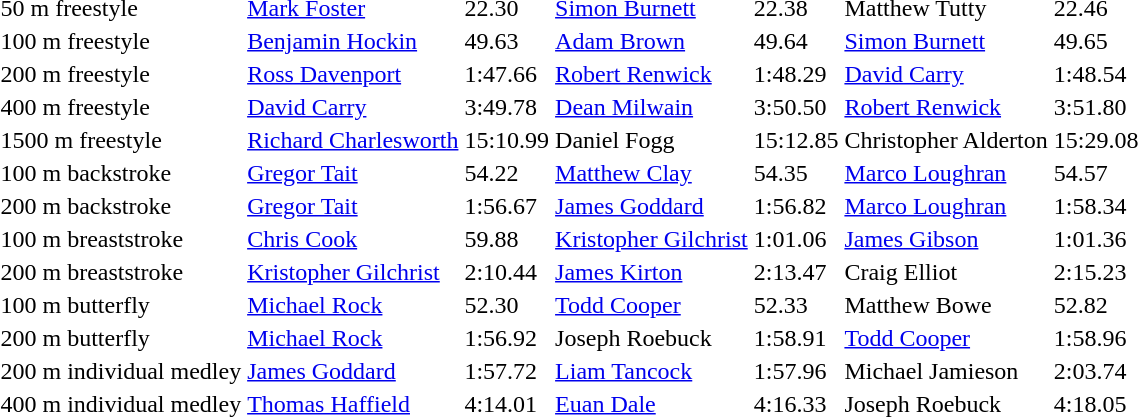<table>
<tr>
<td>50 m freestyle</td>
<td><a href='#'>Mark Foster</a></td>
<td>22.30</td>
<td><a href='#'>Simon Burnett</a></td>
<td>22.38</td>
<td>Matthew Tutty</td>
<td>22.46</td>
</tr>
<tr>
<td>100 m freestyle</td>
<td><a href='#'>Benjamin Hockin</a></td>
<td>49.63</td>
<td><a href='#'>Adam Brown</a></td>
<td>49.64</td>
<td><a href='#'>Simon Burnett</a></td>
<td>49.65</td>
</tr>
<tr>
<td>200 m freestyle</td>
<td><a href='#'>Ross Davenport</a></td>
<td>1:47.66</td>
<td><a href='#'>Robert Renwick</a></td>
<td>1:48.29</td>
<td><a href='#'>David Carry</a></td>
<td>1:48.54</td>
</tr>
<tr>
<td>400 m freestyle</td>
<td><a href='#'>David Carry</a></td>
<td>3:49.78</td>
<td><a href='#'>Dean Milwain</a></td>
<td>3:50.50</td>
<td><a href='#'>Robert Renwick</a></td>
<td>3:51.80</td>
</tr>
<tr>
<td>1500 m freestyle</td>
<td><a href='#'>Richard Charlesworth</a></td>
<td>15:10.99</td>
<td>Daniel Fogg</td>
<td>15:12.85</td>
<td>Christopher Alderton</td>
<td>15:29.08</td>
</tr>
<tr>
<td>100 m backstroke</td>
<td><a href='#'>Gregor Tait</a></td>
<td>54.22</td>
<td><a href='#'>Matthew Clay</a></td>
<td>54.35</td>
<td><a href='#'>Marco Loughran</a></td>
<td>54.57</td>
</tr>
<tr>
<td>200 m backstroke</td>
<td><a href='#'>Gregor Tait</a></td>
<td>1:56.67</td>
<td><a href='#'>James Goddard</a></td>
<td>1:56.82</td>
<td><a href='#'>Marco Loughran</a></td>
<td>1:58.34</td>
</tr>
<tr>
<td>100 m breaststroke</td>
<td><a href='#'>Chris Cook</a></td>
<td>59.88</td>
<td><a href='#'>Kristopher Gilchrist</a></td>
<td>1:01.06</td>
<td><a href='#'>James Gibson</a></td>
<td>1:01.36</td>
</tr>
<tr>
<td>200 m breaststroke</td>
<td><a href='#'>Kristopher Gilchrist</a></td>
<td>2:10.44</td>
<td><a href='#'>James Kirton</a></td>
<td>2:13.47</td>
<td>Craig Elliot</td>
<td>2:15.23</td>
</tr>
<tr>
<td>100 m butterfly</td>
<td><a href='#'>Michael Rock</a></td>
<td>52.30</td>
<td><a href='#'>Todd Cooper</a></td>
<td>52.33</td>
<td>Matthew Bowe</td>
<td>52.82</td>
</tr>
<tr>
<td>200 m butterfly</td>
<td><a href='#'>Michael Rock</a></td>
<td>1:56.92</td>
<td>Joseph Roebuck</td>
<td>1:58.91</td>
<td><a href='#'>Todd Cooper</a></td>
<td>1:58.96</td>
</tr>
<tr>
<td>200 m individual medley</td>
<td><a href='#'>James Goddard</a></td>
<td>1:57.72</td>
<td><a href='#'>Liam Tancock</a></td>
<td>1:57.96</td>
<td>Michael Jamieson</td>
<td>2:03.74</td>
</tr>
<tr>
<td>400 m individual medley</td>
<td><a href='#'>Thomas Haffield</a></td>
<td>4:14.01</td>
<td><a href='#'>Euan Dale</a></td>
<td>4:16.33</td>
<td>Joseph Roebuck</td>
<td>4:18.05</td>
</tr>
</table>
